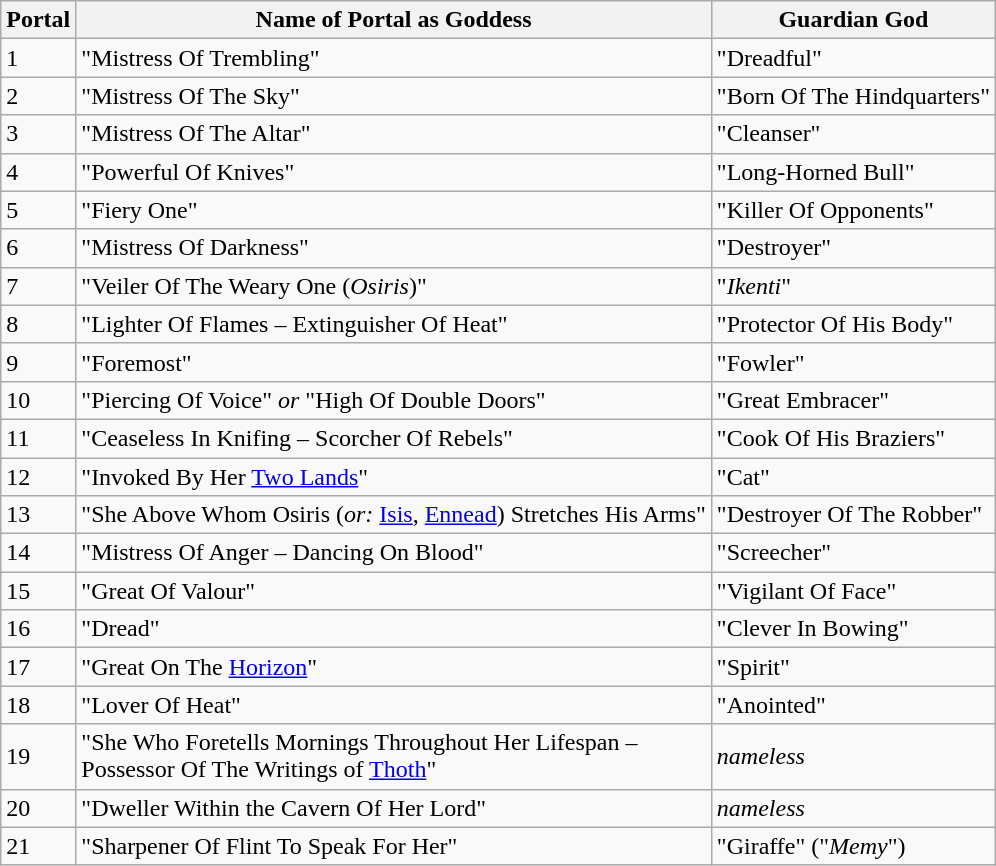<table class="wikitable">
<tr>
<th>Portal</th>
<th>Name of Portal as Goddess</th>
<th>Guardian God</th>
</tr>
<tr>
<td>1</td>
<td>"Mistress Of Trembling"</td>
<td>"Dreadful"</td>
</tr>
<tr>
<td>2</td>
<td>"Mistress Of The Sky"</td>
<td>"Born Of The Hindquarters"</td>
</tr>
<tr>
<td>3</td>
<td>"Mistress Of The Altar"</td>
<td>"Cleanser"</td>
</tr>
<tr>
<td>4</td>
<td>"Powerful Of Knives"</td>
<td>"Long-Horned Bull"</td>
</tr>
<tr>
<td>5</td>
<td>"Fiery One"</td>
<td>"Killer Of Opponents"</td>
</tr>
<tr>
<td>6</td>
<td>"Mistress Of Darkness"</td>
<td>"Destroyer"</td>
</tr>
<tr>
<td>7</td>
<td>"Veiler Of The Weary One (<em>Osiris</em>)"</td>
<td>"<em>Ikenti</em>"</td>
</tr>
<tr>
<td>8</td>
<td>"Lighter Of Flames – Extinguisher Of Heat"</td>
<td>"Protector Of His Body"</td>
</tr>
<tr>
<td>9</td>
<td>"Foremost"</td>
<td>"Fowler"</td>
</tr>
<tr>
<td>10</td>
<td>"Piercing Of Voice" <em>or</em> "High Of Double Doors"</td>
<td>"Great Embracer"</td>
</tr>
<tr>
<td>11</td>
<td>"Ceaseless In Knifing – Scorcher Of Rebels"</td>
<td>"Cook Of His Braziers"</td>
</tr>
<tr>
<td>12</td>
<td>"Invoked By Her <a href='#'>Two Lands</a>"</td>
<td>"Cat"</td>
</tr>
<tr>
<td>13</td>
<td>"She Above Whom Osiris (<em>or:</em> <a href='#'>Isis</a>, <a href='#'>Ennead</a>) Stretches His Arms"</td>
<td>"Destroyer Of The Robber"</td>
</tr>
<tr>
<td>14</td>
<td>"Mistress Of Anger – Dancing On Blood"</td>
<td>"Screecher"</td>
</tr>
<tr>
<td>15</td>
<td>"Great Of Valour"</td>
<td>"Vigilant Of Face"</td>
</tr>
<tr>
<td>16</td>
<td>"Dread"</td>
<td>"Clever In Bowing"</td>
</tr>
<tr>
<td>17</td>
<td>"Great On The <a href='#'>Horizon</a>"</td>
<td>"Spirit"</td>
</tr>
<tr>
<td>18</td>
<td>"Lover Of Heat"</td>
<td>"Anointed"</td>
</tr>
<tr>
<td>19</td>
<td>"She Who Foretells Mornings Throughout Her Lifespan –<br>Possessor Of The Writings of <a href='#'>Thoth</a>"</td>
<td><em>nameless</em></td>
</tr>
<tr>
<td>20</td>
<td>"Dweller Within the Cavern Of Her Lord"</td>
<td><em>nameless</em></td>
</tr>
<tr>
<td>21</td>
<td>"Sharpener Of Flint To Speak For Her"</td>
<td>"Giraffe" ("<em>Memy</em>")</td>
</tr>
</table>
